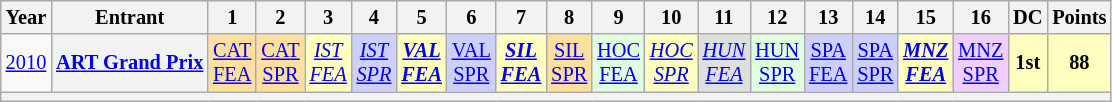<table class="wikitable" style="text-align:center; font-size:85%">
<tr>
<th>Year</th>
<th>Entrant</th>
<th>1</th>
<th>2</th>
<th>3</th>
<th>4</th>
<th>5</th>
<th>6</th>
<th>7</th>
<th>8</th>
<th>9</th>
<th>10</th>
<th>11</th>
<th>12</th>
<th>13</th>
<th>14</th>
<th>15</th>
<th>16</th>
<th>DC</th>
<th>Points</th>
</tr>
<tr>
<td><a href='#'>2010</a></td>
<th nowrap><a href='#'>ART Grand Prix</a></th>
<td style="background:#FFDF9F;"><a href='#'>CAT<br>FEA</a><br></td>
<td style="background:#FFDF9F;"><a href='#'>CAT<br>SPR</a><br></td>
<td style="background:#ffffbf;"><em><a href='#'>IST<br>FEA</a></em><br></td>
<td style="background:#cfcfff;"><em><a href='#'>IST<br>SPR</a></em><br></td>
<td style="background:#ffffbf;"><strong><em><a href='#'>VAL<br>FEA</a></em></strong><br></td>
<td style="background:#cfcfff;"><a href='#'>VAL<br>SPR</a><br></td>
<td style="background:#ffffbf;"><strong><em><a href='#'>SIL<br>FEA</a></em></strong><br></td>
<td style="background:#FFDF9F;"><a href='#'>SIL<br>SPR</a><br></td>
<td style="background:#dfffdf;"><a href='#'>HOC<br>FEA</a><br></td>
<td style="background:#ffffbf;"><em><a href='#'>HOC<br>SPR</a></em><br></td>
<td style="background:#dfdfdf;"><em><a href='#'>HUN<br>FEA</a></em><br></td>
<td style="background:#dfffdf;"><a href='#'>HUN<br>SPR</a><br></td>
<td style="background:#cfcfff;"><a href='#'>SPA<br>FEA</a><br></td>
<td style="background:#cfcfff;"><a href='#'>SPA<br>SPR</a><br></td>
<td style="background:#ffffbf;"><strong><em><a href='#'>MNZ<br>FEA</a></em></strong><br></td>
<td style="background:#efcfff;"><a href='#'>MNZ<br>SPR</a><br></td>
<th style="background:#FFFFBF;">1st</th>
<th style="background:#FFFFBF;">88</th>
</tr>
<tr>
<th colspan="20"></th>
</tr>
</table>
